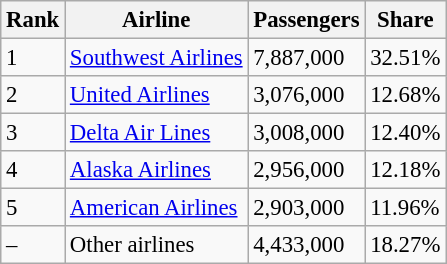<table class="wikitable sortable" style="font-size: 95%">
<tr>
<th>Rank</th>
<th>Airline</th>
<th>Passengers</th>
<th>Share</th>
</tr>
<tr>
<td>1</td>
<td><a href='#'>Southwest Airlines</a></td>
<td>7,887,000</td>
<td>32.51%</td>
</tr>
<tr>
<td>2</td>
<td><a href='#'>United Airlines</a></td>
<td>3,076,000</td>
<td>12.68%</td>
</tr>
<tr>
<td>3</td>
<td><a href='#'>Delta Air Lines</a></td>
<td>3,008,000</td>
<td>12.40%</td>
</tr>
<tr>
<td>4</td>
<td><a href='#'>Alaska Airlines</a></td>
<td>2,956,000</td>
<td>12.18%</td>
</tr>
<tr>
<td>5</td>
<td><a href='#'>American Airlines</a></td>
<td>2,903,000</td>
<td>11.96%</td>
</tr>
<tr>
<td>–</td>
<td>Other airlines</td>
<td>4,433,000</td>
<td>18.27%</td>
</tr>
</table>
